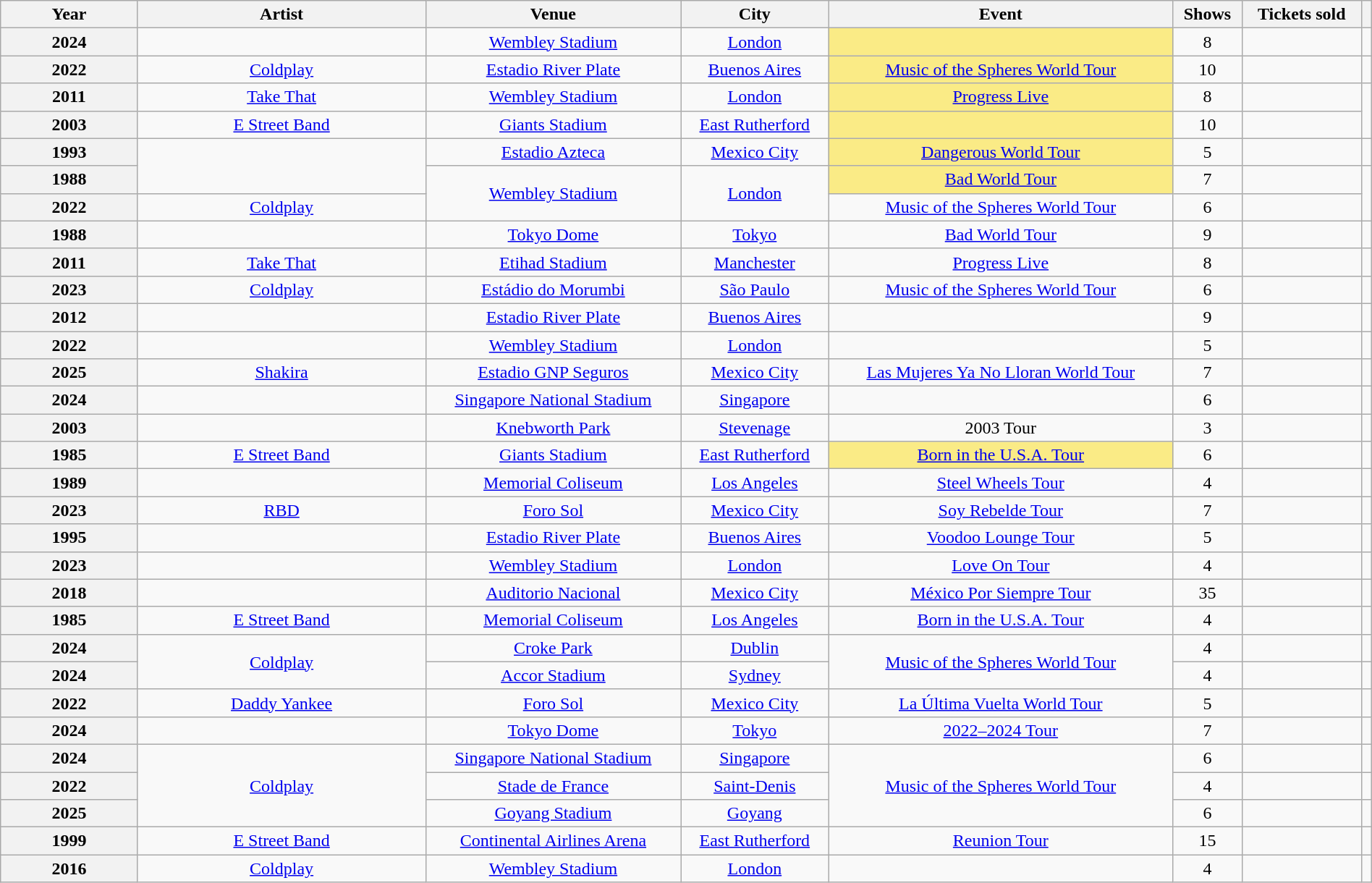<table class="wikitable sortable plainrowheaders" style="text-align:center;" width="100%">
<tr>
<th scope="col" style="width:10%;">Year</th>
<th scope="col" style="width:21%;">Artist</th>
<th scope="col">Venue</th>
<th scope="col">City</th>
<th scope="col">Event</th>
<th scope="col">Shows</th>
<th scope="col">Tickets sold</th>
<th scope="col" class="unsortable"></th>
</tr>
<tr>
<th scope="row" style="text-align:center;">2024</th>
<td></td>
<td><a href='#'>Wembley Stadium</a></td>
<td><a href='#'>London</a></td>
<td style="background-color:#FAEB86;"> </td>
<td>8</td>
<td></td>
<td></td>
</tr>
<tr>
<th scope="row" style="text-align:center;">2022</th>
<td><a href='#'>Coldplay</a></td>
<td><a href='#'>Estadio River Plate</a></td>
<td><a href='#'>Buenos Aires</a></td>
<td style="background-color:#FAEB86;"><a href='#'>Music of the Spheres World Tour</a> </td>
<td>10</td>
<td></td>
<td></td>
</tr>
<tr>
<th scope="row" style="text-align:center;">2011</th>
<td><a href='#'>Take That</a></td>
<td><a href='#'>Wembley Stadium</a></td>
<td><a href='#'>London</a></td>
<td style="background-color:#FAEB86;"><a href='#'>Progress Live</a> </td>
<td>8</td>
<td></td>
<td rowspan="2"></td>
</tr>
<tr>
<th scope="row" style="text-align:center;">2003</th>
<td><a href='#'>E Street Band</a></td>
<td><a href='#'>Giants Stadium</a></td>
<td><a href='#'>East Rutherford</a></td>
<td style="background-color:#FAEB86;"> </td>
<td>10</td>
<td></td>
</tr>
<tr>
<th scope="row" style="text-align:center;">1993</th>
<td rowspan="2"></td>
<td><a href='#'>Estadio Azteca</a></td>
<td><a href='#'>Mexico City</a></td>
<td style="background-color:#FAEB86;"><a href='#'>Dangerous World Tour</a> </td>
<td>5</td>
<td></td>
<td></td>
</tr>
<tr>
<th scope="row" style="text-align:center;">1988</th>
<td rowspan="2"><a href='#'>Wembley Stadium</a></td>
<td rowspan="2"><a href='#'>London</a></td>
<td style="background-color:#FAEB86;"><a href='#'>Bad World Tour</a> </td>
<td>7</td>
<td></td>
<td rowspan="2"></td>
</tr>
<tr>
<th scope="row" style="text-align:center;">2022</th>
<td><a href='#'>Coldplay</a></td>
<td><a href='#'>Music of the Spheres World Tour</a></td>
<td>6</td>
<td></td>
</tr>
<tr>
<th scope="row" style="text-align:center;">1988</th>
<td></td>
<td><a href='#'>Tokyo Dome</a></td>
<td><a href='#'>Tokyo</a></td>
<td><a href='#'>Bad World Tour</a></td>
<td>9</td>
<td></td>
<td></td>
</tr>
<tr>
<th scope="row" style="text-align:center;">2011</th>
<td><a href='#'>Take That</a></td>
<td><a href='#'>Etihad Stadium</a></td>
<td><a href='#'>Manchester</a></td>
<td><a href='#'>Progress Live</a></td>
<td>8</td>
<td></td>
<td></td>
</tr>
<tr>
<th scope="row" style="text-align:center;">2023</th>
<td><a href='#'>Coldplay</a></td>
<td><a href='#'>Estádio do Morumbi</a></td>
<td><a href='#'>São Paulo</a></td>
<td><a href='#'>Music of the Spheres World Tour</a></td>
<td>6</td>
<td></td>
<td></td>
</tr>
<tr>
<th scope="row" style="text-align:center;">2012</th>
<td></td>
<td><a href='#'>Estadio River Plate</a></td>
<td><a href='#'>Buenos Aires</a></td>
<td></td>
<td>9</td>
<td></td>
<td></td>
</tr>
<tr>
<th scope="row" style="text-align:center;">2022</th>
<td></td>
<td><a href='#'>Wembley Stadium</a></td>
<td><a href='#'>London</a></td>
<td></td>
<td>5</td>
<td></td>
<td></td>
</tr>
<tr>
<th scope="row" style="text-align:center;">2025</th>
<td><a href='#'>Shakira</a></td>
<td><a href='#'>Estadio GNP Seguros</a></td>
<td><a href='#'>Mexico City</a></td>
<td><a href='#'>Las Mujeres Ya No Lloran World Tour</a></td>
<td>7</td>
<td></td>
<td></td>
</tr>
<tr>
<th scope="row" style="text-align:center;">2024</th>
<td></td>
<td><a href='#'>Singapore National Stadium</a></td>
<td><a href='#'>Singapore</a></td>
<td></td>
<td>6</td>
<td></td>
<td></td>
</tr>
<tr>
<th scope="row" style="text-align:center;">2003</th>
<td></td>
<td><a href='#'>Knebworth Park</a></td>
<td><a href='#'>Stevenage</a></td>
<td>2003 Tour</td>
<td>3</td>
<td></td>
<td></td>
</tr>
<tr>
<th scope="row" style="text-align:center;">1985</th>
<td><a href='#'>E Street Band</a></td>
<td><a href='#'>Giants Stadium</a></td>
<td><a href='#'>East Rutherford</a></td>
<td style="background-color:#FAEB86;"><a href='#'>Born in the U.S.A. Tour</a> </td>
<td>6</td>
<td></td>
<td></td>
</tr>
<tr>
<th scope="row" style="text-align:center;">1989</th>
<td></td>
<td><a href='#'>Memorial Coliseum</a></td>
<td><a href='#'>Los Angeles</a></td>
<td><a href='#'>Steel Wheels Tour</a></td>
<td>4</td>
<td></td>
<td></td>
</tr>
<tr>
<th scope="row" style="text-align:center;">2023</th>
<td><a href='#'>RBD</a></td>
<td><a href='#'>Foro Sol</a></td>
<td><a href='#'>Mexico City</a></td>
<td><a href='#'>Soy Rebelde Tour</a></td>
<td>7</td>
<td></td>
<td></td>
</tr>
<tr>
<th scope="row" style="text-align:center;">1995</th>
<td></td>
<td><a href='#'>Estadio River Plate</a></td>
<td><a href='#'>Buenos Aires</a></td>
<td><a href='#'>Voodoo Lounge Tour</a></td>
<td>5</td>
<td></td>
<td></td>
</tr>
<tr>
<th scope="row" style="text-align:center;">2023</th>
<td></td>
<td><a href='#'>Wembley Stadium</a></td>
<td><a href='#'>London</a></td>
<td><a href='#'>Love On Tour</a></td>
<td>4</td>
<td></td>
<td></td>
</tr>
<tr>
<th scope="row" style="text-align:center;">2018</th>
<td></td>
<td><a href='#'>Auditorio Nacional</a></td>
<td><a href='#'>Mexico City</a></td>
<td><a href='#'>México Por Siempre Tour</a></td>
<td>35</td>
<td></td>
<td></td>
</tr>
<tr>
<th scope="row" style="text-align:center;">1985</th>
<td><a href='#'>E Street Band</a></td>
<td><a href='#'>Memorial Coliseum</a></td>
<td><a href='#'>Los Angeles</a></td>
<td><a href='#'>Born in the U.S.A. Tour</a></td>
<td>4</td>
<td></td>
<td></td>
</tr>
<tr>
<th scope="row" style="text-align:center;">2024</th>
<td rowspan="2"><a href='#'>Coldplay</a></td>
<td><a href='#'>Croke Park</a></td>
<td><a href='#'>Dublin</a></td>
<td rowspan="2"><a href='#'>Music of the Spheres World Tour</a></td>
<td>4</td>
<td></td>
<td></td>
</tr>
<tr>
<th scope="row" style="text-align:center;">2024</th>
<td><a href='#'>Accor Stadium</a></td>
<td><a href='#'>Sydney</a></td>
<td>4</td>
<td></td>
<td></td>
</tr>
<tr>
<th scope="row" style="text-align:center;">2022</th>
<td><a href='#'>Daddy Yankee</a></td>
<td><a href='#'>Foro Sol</a></td>
<td><a href='#'>Mexico City</a></td>
<td><a href='#'>La Última Vuelta World Tour</a></td>
<td>5</td>
<td></td>
<td></td>
</tr>
<tr>
<th scope="row" style="text-align:center;">2024</th>
<td></td>
<td><a href='#'>Tokyo Dome</a></td>
<td><a href='#'>Tokyo</a></td>
<td><a href='#'>2022–2024 Tour</a></td>
<td>7</td>
<td></td>
<td></td>
</tr>
<tr>
<th scope="row" style="text-align:center;">2024</th>
<td rowspan="3"><a href='#'>Coldplay</a></td>
<td><a href='#'>Singapore National Stadium</a></td>
<td><a href='#'>Singapore</a></td>
<td rowspan="3"><a href='#'>Music of the Spheres World Tour</a></td>
<td>6</td>
<td></td>
<td></td>
</tr>
<tr>
<th scope="row" style="text-align:center;">2022</th>
<td><a href='#'>Stade de France</a></td>
<td><a href='#'>Saint-Denis</a></td>
<td>4</td>
<td></td>
<td></td>
</tr>
<tr>
<th scope="row" style="text-align:center;">2025</th>
<td><a href='#'>Goyang Stadium</a></td>
<td><a href='#'>Goyang</a></td>
<td>6</td>
<td></td>
<td></td>
</tr>
<tr>
<th scope="row" style="text-align:center;">1999</th>
<td><a href='#'>E Street Band</a></td>
<td><a href='#'>Continental Airlines Arena</a></td>
<td><a href='#'>East Rutherford</a></td>
<td><a href='#'>Reunion Tour</a></td>
<td>15</td>
<td></td>
<td></td>
</tr>
<tr>
<th scope="row" style="text-align:center;">2016</th>
<td><a href='#'>Coldplay</a></td>
<td><a href='#'>Wembley Stadium</a></td>
<td><a href='#'>London</a></td>
<td></td>
<td>4</td>
<td></td>
<td></td>
</tr>
</table>
